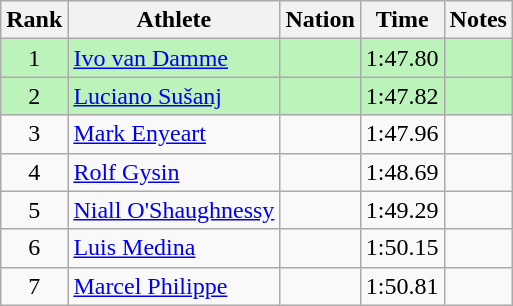<table class="wikitable sortable" style="text-align:center">
<tr>
<th>Rank</th>
<th>Athlete</th>
<th>Nation</th>
<th>Time</th>
<th>Notes</th>
</tr>
<tr style="background:#bbf3bb;">
<td>1</td>
<td align=left><a href='#'>Ivo van Damme</a></td>
<td align=left></td>
<td>1:47.80</td>
<td></td>
</tr>
<tr style="background:#bbf3bb;">
<td>2</td>
<td align=left><a href='#'>Luciano Sušanj</a></td>
<td align=left></td>
<td>1:47.82</td>
<td></td>
</tr>
<tr>
<td>3</td>
<td align=left><a href='#'>Mark Enyeart</a></td>
<td align=left></td>
<td>1:47.96</td>
<td></td>
</tr>
<tr>
<td>4</td>
<td align=left><a href='#'>Rolf Gysin</a></td>
<td align=left></td>
<td>1:48.69</td>
<td></td>
</tr>
<tr>
<td>5</td>
<td align=left><a href='#'>Niall O'Shaughnessy</a></td>
<td align=left></td>
<td>1:49.29</td>
<td></td>
</tr>
<tr>
<td>6</td>
<td align=left><a href='#'>Luis Medina</a></td>
<td align=left></td>
<td>1:50.15</td>
<td></td>
</tr>
<tr>
<td>7</td>
<td align=left><a href='#'>Marcel Philippe</a></td>
<td align=left></td>
<td>1:50.81</td>
<td></td>
</tr>
</table>
